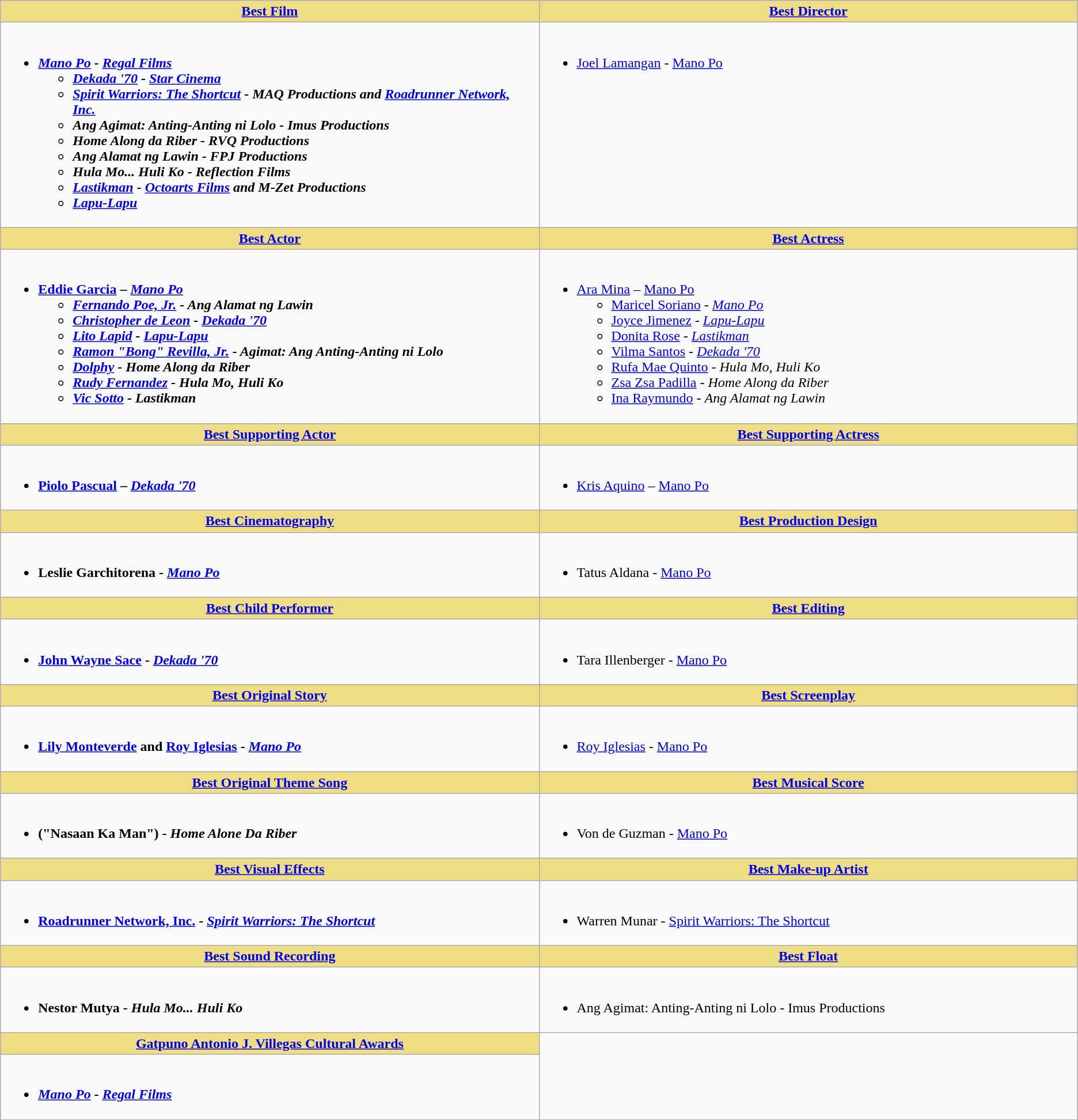<table class=wikitable>
<tr>
<th style="background:#EEDD82; width:50%"><a href='#'>Best Film</a></th>
<th style="background:#EEDD82; width:50%"><a href='#'>Best Director</a></th>
</tr>
<tr>
<td valign="top"><br><ul><li><strong><em><a href='#'>Mano Po</a><em> - <a href='#'>Regal Films</a><strong><ul><li></em><a href='#'>Dekada '70</a><em> - <a href='#'>Star Cinema</a> </li><li></em><a href='#'>Spirit Warriors: The Shortcut</a><em> - MAQ Productions and <a href='#'>Roadrunner Network, Inc.</a> </li><li></em>Ang Agimat: Anting-Anting ni Lolo<em> - Imus Productions</li><li></em>Home Along da Riber<em> - RVQ Productions</li><li></em>Ang Alamat ng Lawin<em> - FPJ Productions</li><li></em>Hula Mo... Huli Ko<em> - Reflection Films</li><li></em><a href='#'>Lastikman</a><em> - <a href='#'>Octoarts Films</a> and M-Zet Productions</li><li></em><a href='#'>Lapu-Lapu</a><em></li></ul></li></ul></td>
<td valign="top"><br><ul><li></strong><a href='#'>Joel Lamangan</a> - </em><a href='#'>Mano Po</a></em></strong></li></ul></td>
</tr>
<tr>
<th style="background:#EEDD82; width:50%"><a href='#'>Best Actor</a></th>
<th style="background:#EEDD82; width:50%"><a href='#'>Best Actress</a></th>
</tr>
<tr>
<td valign="top"><br><ul><li><strong><a href='#'>Eddie Garcia</a> – <em><a href='#'>Mano Po</a><strong><em><ul><li><a href='#'>Fernando Poe, Jr.</a> - </em>Ang Alamat ng Lawin<em></li><li><a href='#'>Christopher de Leon</a> - </em><a href='#'>Dekada '70</a><em></li><li><a href='#'>Lito Lapid</a> - </em><a href='#'>Lapu-Lapu</a><em></li><li><a href='#'>Ramon "Bong" Revilla, Jr.</a> - </em>Agimat: Ang Anting-Anting ni Lolo<em></li><li><a href='#'>Dolphy</a> - </em>Home Along da Riber<em></li><li><a href='#'>Rudy Fernandez</a> - </em>Hula Mo, Huli Ko<em></li><li><a href='#'>Vic Sotto</a> - </em>Lastikman<em></li></ul></li></ul></td>
<td valign="top"><br><ul><li></strong><a href='#'>Ara Mina</a> – </em><a href='#'>Mano Po</a></em></strong><ul><li><a href='#'>Maricel Soriano</a> - <em><a href='#'>Mano Po</a></em></li><li><a href='#'>Joyce Jimenez</a> - <em><a href='#'>Lapu-Lapu</a></em></li><li><a href='#'>Donita Rose</a> - <em><a href='#'>Lastikman</a></em></li><li><a href='#'>Vilma Santos</a> - <em><a href='#'>Dekada '70</a></em></li><li><a href='#'>Rufa Mae Quinto</a> - <em>Hula Mo, Huli Ko</em></li><li><a href='#'>Zsa Zsa Padilla</a> - <em>Home Along da Riber</em></li><li><a href='#'>Ina Raymundo</a> - <em>Ang Alamat ng Lawin</em></li></ul></li></ul></td>
</tr>
<tr>
<th style="background:#EEDD82; width:50%"><a href='#'>Best Supporting Actor</a></th>
<th style="background:#EEDD82; width:50%"><a href='#'>Best Supporting Actress</a></th>
</tr>
<tr>
<td valign="top"><br><ul><li><strong><a href='#'>Piolo Pascual</a> – <em><a href='#'>Dekada '70</a><strong><em></li></ul></td>
<td valign="top"><br><ul><li></strong><a href='#'>Kris Aquino</a> – </em><a href='#'>Mano Po</a></em></strong></li></ul></td>
</tr>
<tr>
<th style="background:#EEDD82; width:50%"><a href='#'>Best Cinematography</a></th>
<th style="background:#EEDD82; width:50%"><a href='#'>Best Production Design</a></th>
</tr>
<tr>
<td valign="top"><br><ul><li><strong>Leslie Garchitorena - <em><a href='#'>Mano Po</a><strong><em></li></ul></td>
<td valign="top"><br><ul><li></strong>Tatus Aldana - </em><a href='#'>Mano Po</a></em></strong></li></ul></td>
</tr>
<tr>
<th style="background:#EEDD82; width:50%"><a href='#'>Best Child Performer</a></th>
<th style="background:#EEDD82; width:50%"><a href='#'>Best Editing</a></th>
</tr>
<tr>
<td valign="top"><br><ul><li><strong><a href='#'>John Wayne Sace</a> - <em><a href='#'>Dekada '70</a><strong><em></li></ul></td>
<td valign="top"><br><ul><li></strong>Tara Illenberger - </em><a href='#'>Mano Po</a></em></strong></li></ul></td>
</tr>
<tr>
<th style="background:#EEDD82; width:50%"><a href='#'>Best Original Story</a></th>
<th style="background:#EEDD82; width:50%"><a href='#'>Best Screenplay</a></th>
</tr>
<tr>
<td valign="top"><br><ul><li><strong><a href='#'>Lily Monteverde</a> and <a href='#'>Roy Iglesias</a> - <em><a href='#'>Mano Po</a><strong><em></li></ul></td>
<td valign="top"><br><ul><li></strong><a href='#'>Roy Iglesias</a> - </em><a href='#'>Mano Po</a></em></strong></li></ul></td>
</tr>
<tr>
<th style="background:#EEDD82; width:50%"><a href='#'>Best Original Theme Song</a></th>
<th style="background:#EEDD82; width:50%"><a href='#'>Best Musical Score</a></th>
</tr>
<tr>
<td valign="top"><br><ul><li><strong>("Nasaan Ka Man") - <em>Home Alone Da Riber<strong><em></li></ul></td>
<td valign="top"><br><ul><li></strong>Von de Guzman - </em><a href='#'>Mano Po</a></em></strong></li></ul></td>
</tr>
<tr>
<th style="background:#EEDD82; width:50%"><a href='#'>Best Visual Effects</a></th>
<th style="background:#EEDD82; width:50%"><a href='#'>Best Make-up Artist</a></th>
</tr>
<tr>
<td valign="top"><br><ul><li><strong><a href='#'>Roadrunner Network, Inc.</a> - <em><a href='#'>Spirit Warriors: The Shortcut</a><strong><em></li></ul></td>
<td valign="top"><br><ul><li></strong>Warren Munar - </em><a href='#'>Spirit Warriors: The Shortcut</a></em></strong></li></ul></td>
</tr>
<tr>
<th style="background:#EEDD82; width:50%"><a href='#'>Best Sound Recording</a></th>
<th style="background:#EEDD82; width:50%"><a href='#'>Best Float</a></th>
</tr>
<tr>
<td valign="top"><br><ul><li><strong>Nestor Mutya - <em>Hula Mo... Huli Ko<strong><em></li></ul></td>
<td valign="top"><br><ul><li></em></strong>Ang Agimat: Anting-Anting ni Lolo</em> - Imus Productions</strong></li></ul></td>
</tr>
<tr>
<th style="background:#EEDD82; width:50%"><a href='#'>Gatpuno Antonio J. Villegas Cultural Awards</a></th>
</tr>
<tr>
<td valign="top"><br><ul><li><strong><em><a href='#'>Mano Po</a><em> - <a href='#'>Regal Films</a><strong></li></ul></td>
</tr>
</table>
